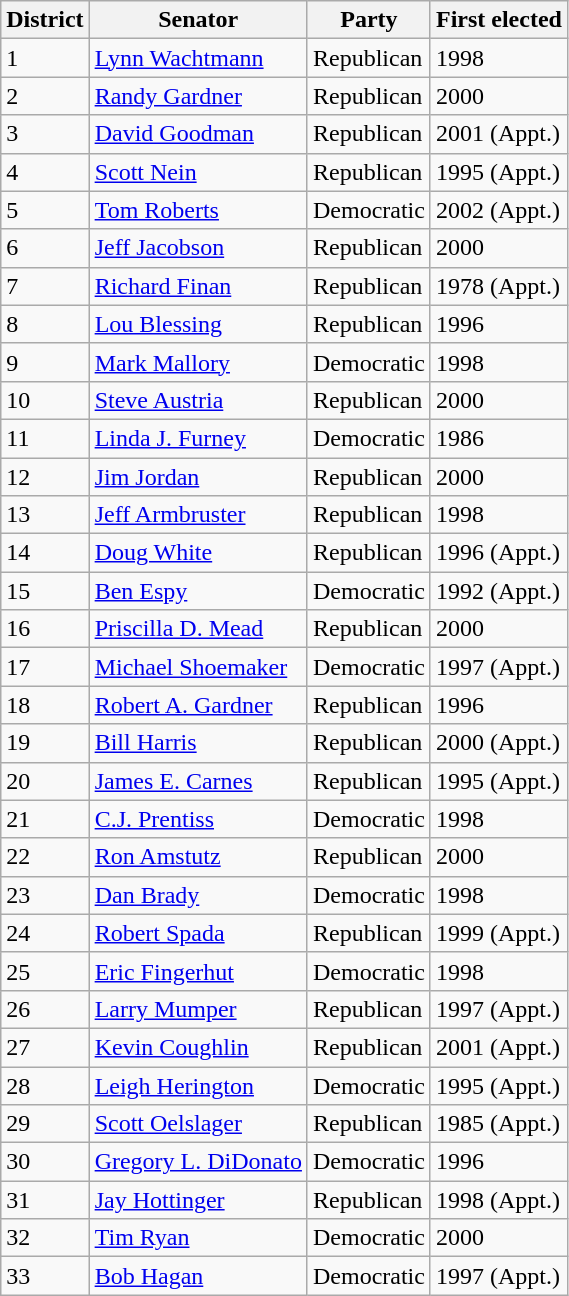<table class="wikitable sortable">
<tr>
<th>District</th>
<th>Senator</th>
<th>Party</th>
<th>First elected</th>
</tr>
<tr>
<td>1</td>
<td><a href='#'>Lynn Wachtmann</a></td>
<td>Republican</td>
<td>1998</td>
</tr>
<tr>
<td>2</td>
<td><a href='#'>Randy Gardner</a></td>
<td>Republican</td>
<td>2000</td>
</tr>
<tr>
<td>3</td>
<td><a href='#'>David Goodman</a></td>
<td>Republican</td>
<td>2001 (Appt.)</td>
</tr>
<tr>
<td>4</td>
<td><a href='#'>Scott Nein</a></td>
<td>Republican</td>
<td>1995 (Appt.)</td>
</tr>
<tr>
<td>5</td>
<td><a href='#'>Tom Roberts</a></td>
<td>Democratic</td>
<td>2002 (Appt.)</td>
</tr>
<tr>
<td>6</td>
<td><a href='#'>Jeff Jacobson</a></td>
<td>Republican</td>
<td>2000</td>
</tr>
<tr>
<td>7</td>
<td><a href='#'>Richard Finan</a></td>
<td>Republican</td>
<td>1978 (Appt.)</td>
</tr>
<tr>
<td>8</td>
<td><a href='#'>Lou Blessing</a></td>
<td>Republican</td>
<td>1996</td>
</tr>
<tr>
<td>9</td>
<td><a href='#'>Mark Mallory</a></td>
<td>Democratic</td>
<td>1998</td>
</tr>
<tr>
<td>10</td>
<td><a href='#'>Steve Austria</a></td>
<td>Republican</td>
<td>2000</td>
</tr>
<tr>
<td>11</td>
<td><a href='#'>Linda J. Furney</a></td>
<td>Democratic</td>
<td>1986</td>
</tr>
<tr>
<td>12</td>
<td><a href='#'>Jim Jordan</a></td>
<td>Republican</td>
<td>2000</td>
</tr>
<tr>
<td>13</td>
<td><a href='#'>Jeff Armbruster</a></td>
<td>Republican</td>
<td>1998</td>
</tr>
<tr>
<td>14</td>
<td><a href='#'>Doug White</a></td>
<td>Republican</td>
<td>1996 (Appt.)</td>
</tr>
<tr>
<td>15</td>
<td><a href='#'>Ben Espy</a></td>
<td>Democratic</td>
<td>1992 (Appt.)</td>
</tr>
<tr>
<td>16</td>
<td><a href='#'>Priscilla D. Mead</a></td>
<td>Republican</td>
<td>2000</td>
</tr>
<tr>
<td>17</td>
<td><a href='#'>Michael Shoemaker</a></td>
<td>Democratic</td>
<td>1997 (Appt.)</td>
</tr>
<tr>
<td>18</td>
<td><a href='#'>Robert A. Gardner</a></td>
<td>Republican</td>
<td>1996</td>
</tr>
<tr>
<td>19</td>
<td><a href='#'>Bill Harris</a></td>
<td>Republican</td>
<td>2000 (Appt.)</td>
</tr>
<tr>
<td>20</td>
<td><a href='#'>James E. Carnes</a></td>
<td>Republican</td>
<td>1995 (Appt.)</td>
</tr>
<tr>
<td>21</td>
<td><a href='#'>C.J. Prentiss</a></td>
<td>Democratic</td>
<td>1998</td>
</tr>
<tr>
<td>22</td>
<td><a href='#'>Ron Amstutz</a></td>
<td>Republican</td>
<td>2000</td>
</tr>
<tr>
<td>23</td>
<td><a href='#'>Dan Brady</a></td>
<td>Democratic</td>
<td>1998</td>
</tr>
<tr>
<td>24</td>
<td><a href='#'>Robert Spada</a></td>
<td>Republican</td>
<td>1999 (Appt.)</td>
</tr>
<tr>
<td>25</td>
<td><a href='#'>Eric Fingerhut</a></td>
<td>Democratic</td>
<td>1998</td>
</tr>
<tr>
<td>26</td>
<td><a href='#'>Larry Mumper</a></td>
<td>Republican</td>
<td>1997 (Appt.)</td>
</tr>
<tr>
<td>27</td>
<td><a href='#'>Kevin Coughlin</a></td>
<td>Republican</td>
<td>2001 (Appt.)</td>
</tr>
<tr>
<td>28</td>
<td><a href='#'>Leigh Herington</a></td>
<td>Democratic</td>
<td>1995 (Appt.)</td>
</tr>
<tr>
<td>29</td>
<td><a href='#'>Scott Oelslager</a></td>
<td>Republican</td>
<td>1985 (Appt.)</td>
</tr>
<tr>
<td>30</td>
<td><a href='#'>Gregory L. DiDonato</a></td>
<td>Democratic</td>
<td>1996</td>
</tr>
<tr>
<td>31</td>
<td><a href='#'>Jay Hottinger</a></td>
<td>Republican</td>
<td>1998 (Appt.)</td>
</tr>
<tr>
<td>32</td>
<td><a href='#'>Tim Ryan</a></td>
<td>Democratic</td>
<td>2000</td>
</tr>
<tr>
<td>33</td>
<td><a href='#'>Bob Hagan</a></td>
<td>Democratic</td>
<td>1997 (Appt.)</td>
</tr>
</table>
